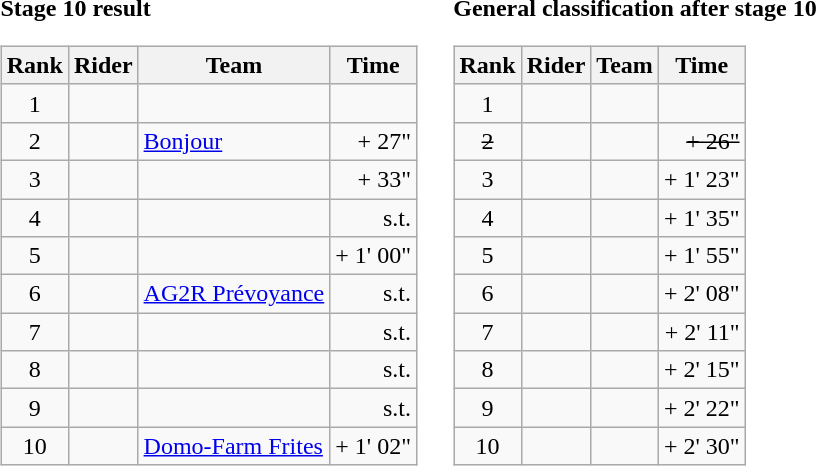<table>
<tr>
<td><strong>Stage 10 result</strong><br><table class="wikitable">
<tr>
<th scope="col">Rank</th>
<th scope="col">Rider</th>
<th scope="col">Team</th>
<th scope="col">Time</th>
</tr>
<tr>
<td style="text-align:center;">1</td>
<td></td>
<td></td>
<td align=right></td>
</tr>
<tr>
<td style="text-align:center;">2</td>
<td></td>
<td><a href='#'>Bonjour</a></td>
<td align=right>+ 27"</td>
</tr>
<tr>
<td style="text-align:center;">3</td>
<td></td>
<td></td>
<td align=right>+ 33"</td>
</tr>
<tr>
<td style="text-align:center;">4</td>
<td></td>
<td></td>
<td align=right>s.t.</td>
</tr>
<tr>
<td style="text-align:center;">5</td>
<td></td>
<td></td>
<td align=right>+ 1' 00"</td>
</tr>
<tr>
<td style="text-align:center;">6</td>
<td></td>
<td><a href='#'>AG2R Prévoyance</a></td>
<td align=right>s.t.</td>
</tr>
<tr>
<td style="text-align:center;">7</td>
<td></td>
<td></td>
<td align=right>s.t.</td>
</tr>
<tr>
<td style="text-align:center;">8</td>
<td></td>
<td></td>
<td align=right>s.t.</td>
</tr>
<tr>
<td style="text-align:center;">9</td>
<td></td>
<td></td>
<td align=right>s.t.</td>
</tr>
<tr>
<td style="text-align:center;">10</td>
<td></td>
<td><a href='#'>Domo-Farm Frites</a></td>
<td align=right>+ 1' 02"</td>
</tr>
</table>
</td>
<td></td>
<td><strong>General classification after stage 10</strong><br><table class="wikitable">
<tr>
<th scope="col">Rank</th>
<th scope="col">Rider</th>
<th scope="col">Team</th>
<th scope="col">Time</th>
</tr>
<tr>
<td style="text-align:center;">1</td>
<td> </td>
<td></td>
<td align=right></td>
</tr>
<tr>
<td style="text-align:center;"><del>2</del></td>
<td><del></del></td>
<td><del></del></td>
<td align=right><del>+ 26"</del></td>
</tr>
<tr>
<td style="text-align:center;">3</td>
<td></td>
<td></td>
<td align=right>+ 1' 23"</td>
</tr>
<tr>
<td style="text-align:center;">4</td>
<td></td>
<td></td>
<td align=right>+ 1' 35"</td>
</tr>
<tr>
<td style="text-align:center;">5</td>
<td></td>
<td></td>
<td align=right>+ 1' 55"</td>
</tr>
<tr>
<td style="text-align:center;">6</td>
<td></td>
<td></td>
<td align=right>+ 2' 08"</td>
</tr>
<tr>
<td style="text-align:center;">7</td>
<td> </td>
<td></td>
<td align=right>+ 2' 11"</td>
</tr>
<tr>
<td style="text-align:center;">8</td>
<td></td>
<td></td>
<td align=right>+ 2' 15"</td>
</tr>
<tr>
<td style="text-align:center;">9</td>
<td></td>
<td></td>
<td align=right>+ 2' 22"</td>
</tr>
<tr>
<td style="text-align:center;">10</td>
<td></td>
<td></td>
<td align=right>+ 2' 30"</td>
</tr>
</table>
</td>
</tr>
</table>
